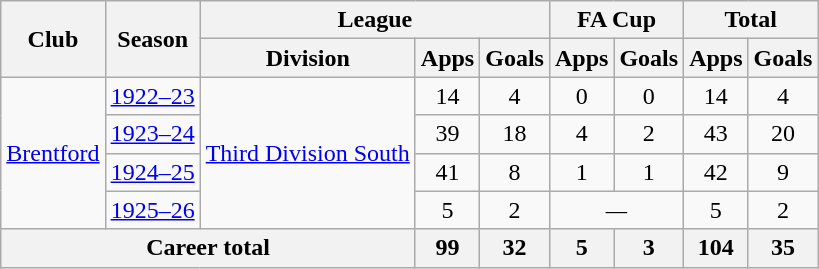<table class="wikitable" style="text-align: center;">
<tr>
<th rowspan="2">Club</th>
<th rowspan="2">Season</th>
<th colspan="3">League</th>
<th colspan="2">FA Cup</th>
<th colspan="2">Total</th>
</tr>
<tr>
<th>Division</th>
<th>Apps</th>
<th>Goals</th>
<th>Apps</th>
<th>Goals</th>
<th>Apps</th>
<th>Goals</th>
</tr>
<tr>
<td rowspan="4"><a href='#'>Brentford</a></td>
<td><a href='#'>1922–23</a></td>
<td rowspan="4"><a href='#'>Third Division South</a></td>
<td>14</td>
<td>4</td>
<td>0</td>
<td>0</td>
<td>14</td>
<td>4</td>
</tr>
<tr>
<td><a href='#'>1923–24</a></td>
<td>39</td>
<td>18</td>
<td>4</td>
<td>2</td>
<td>43</td>
<td>20</td>
</tr>
<tr>
<td><a href='#'>1924–25</a></td>
<td>41</td>
<td>8</td>
<td>1</td>
<td>1</td>
<td>42</td>
<td>9</td>
</tr>
<tr>
<td><a href='#'>1925–26</a></td>
<td>5</td>
<td>2</td>
<td colspan="2"><em>—</em></td>
<td>5</td>
<td>2</td>
</tr>
<tr>
<th colspan="3">Career total</th>
<th>99</th>
<th>32</th>
<th>5</th>
<th>3</th>
<th>104</th>
<th>35</th>
</tr>
</table>
